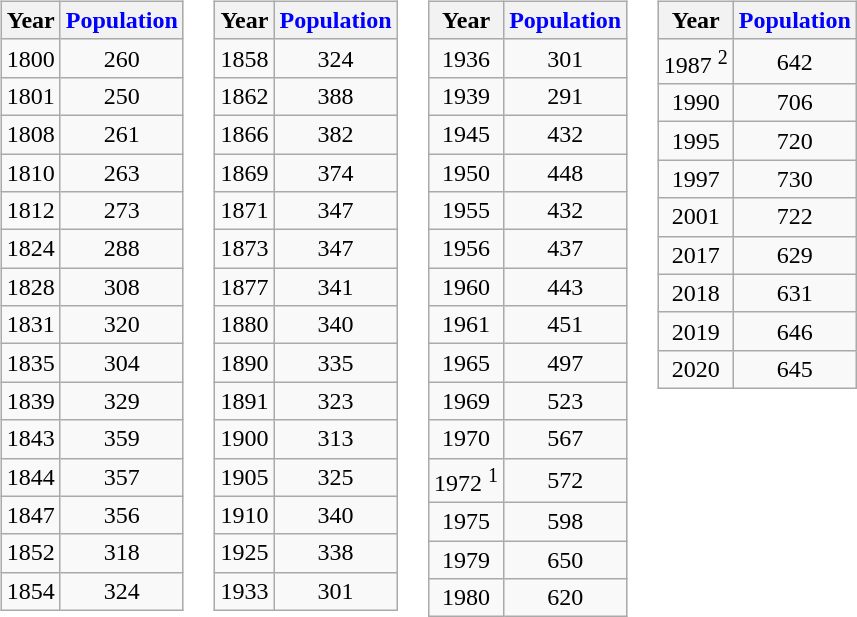<table>
<tr>
<td style="vertical-align:top"><br><table class="wikitable" style="text-align:center">
<tr>
<th>Year</th>
<th style="color: blue;">Population</th>
</tr>
<tr>
<td>1800</td>
<td>260</td>
</tr>
<tr>
<td>1801</td>
<td>250</td>
</tr>
<tr>
<td>1808</td>
<td>261</td>
</tr>
<tr>
<td>1810</td>
<td>263</td>
</tr>
<tr>
<td>1812</td>
<td>273</td>
</tr>
<tr>
<td>1824</td>
<td>288</td>
</tr>
<tr>
<td>1828</td>
<td>308</td>
</tr>
<tr>
<td>1831</td>
<td>320</td>
</tr>
<tr>
<td>1835</td>
<td>304</td>
</tr>
<tr>
<td>1839</td>
<td>329</td>
</tr>
<tr>
<td>1843</td>
<td>359</td>
</tr>
<tr>
<td>1844</td>
<td>357</td>
</tr>
<tr>
<td>1847</td>
<td>356</td>
</tr>
<tr>
<td>1852</td>
<td>318</td>
</tr>
<tr>
<td>1854</td>
<td>324</td>
</tr>
</table>
</td>
<td style="vertical-align:top"><br><table class="wikitable" style="text-align:center">
<tr>
<th>Year</th>
<th style="color: blue;">Population</th>
</tr>
<tr>
<td>1858</td>
<td>324</td>
</tr>
<tr>
<td>1862</td>
<td>388</td>
</tr>
<tr>
<td>1866</td>
<td>382</td>
</tr>
<tr>
<td>1869</td>
<td>374</td>
</tr>
<tr>
<td>1871</td>
<td>347</td>
</tr>
<tr>
<td>1873</td>
<td>347</td>
</tr>
<tr>
<td>1877</td>
<td>341</td>
</tr>
<tr>
<td>1880</td>
<td>340</td>
</tr>
<tr>
<td>1890</td>
<td>335</td>
</tr>
<tr>
<td>1891</td>
<td>323</td>
</tr>
<tr>
<td>1900</td>
<td>313</td>
</tr>
<tr>
<td>1905</td>
<td>325</td>
</tr>
<tr>
<td>1910</td>
<td>340</td>
</tr>
<tr>
<td>1925</td>
<td>338</td>
</tr>
<tr>
<td>1933</td>
<td>301</td>
</tr>
</table>
</td>
<td><br><table class="wikitable" style="text-align:center">
<tr>
<th>Year</th>
<th style="color: blue;">Population</th>
</tr>
<tr>
<td>1936</td>
<td>301</td>
</tr>
<tr>
<td>1939</td>
<td>291</td>
</tr>
<tr>
<td>1945</td>
<td>432</td>
</tr>
<tr>
<td>1950</td>
<td>448</td>
</tr>
<tr>
<td>1955</td>
<td>432</td>
</tr>
<tr>
<td>1956</td>
<td>437</td>
</tr>
<tr>
<td>1960</td>
<td>443</td>
</tr>
<tr>
<td>1961</td>
<td>451</td>
</tr>
<tr>
<td>1965</td>
<td>497</td>
</tr>
<tr>
<td>1969</td>
<td>523</td>
</tr>
<tr>
<td>1970</td>
<td>567</td>
</tr>
<tr>
<td>1972 <sup>1</sup></td>
<td>572</td>
</tr>
<tr>
<td>1975</td>
<td>598</td>
</tr>
<tr>
<td>1979</td>
<td>650</td>
</tr>
<tr>
<td>1980</td>
<td>620</td>
</tr>
</table>
</td>
<td style="vertical-align:top"><br><table class="wikitable" style="text-align:center">
<tr>
<th>Year</th>
<th style="color: blue;">Population</th>
</tr>
<tr>
<td>1987 <sup>2</sup></td>
<td>642</td>
</tr>
<tr>
<td>1990</td>
<td>706</td>
</tr>
<tr>
<td>1995</td>
<td>720</td>
</tr>
<tr>
<td>1997</td>
<td>730</td>
</tr>
<tr>
<td>2001</td>
<td>722</td>
</tr>
<tr>
<td>2017</td>
<td>629</td>
</tr>
<tr>
<td>2018</td>
<td>631</td>
</tr>
<tr>
<td>2019</td>
<td>646</td>
</tr>
<tr>
<td>2020</td>
<td>645</td>
</tr>
</table>
</td>
</tr>
</table>
